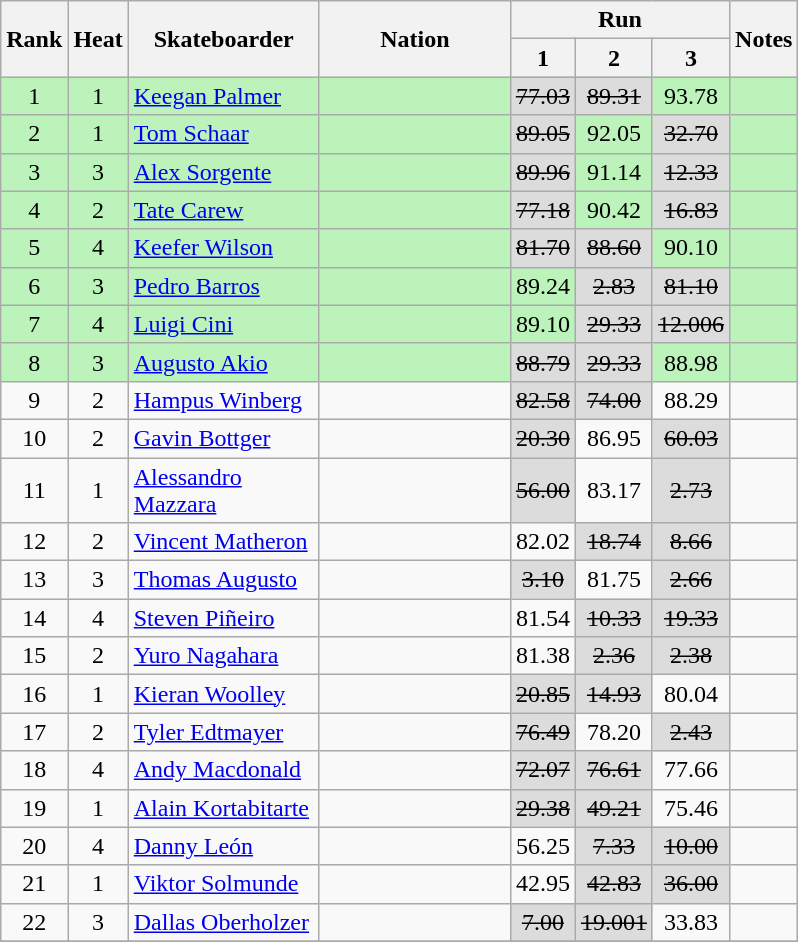<table class="wikitable sortable" style="text-align:center">
<tr>
<th rowspan="2" width="30">Rank</th>
<th rowspan="2" width="30">Heat</th>
<th rowspan="2" width="120">Skateboarder</th>
<th rowspan="2" width="120">Nation</th>
<th colspan="3">Run</th>
<th rowspan="2" width="30">Notes</th>
</tr>
<tr>
<th width="20">1</th>
<th width="20">2</th>
<th width="20">3</th>
</tr>
<tr bgcolor="bbf3bb">
<td>1</td>
<td>1</td>
<td align="left"><a href='#'>Keegan Palmer</a></td>
<td align="left"></td>
<td bgcolor="gainsboro"><s>77.03</s></td>
<td bgcolor="gainsboro"><s>89.31</s></td>
<td>93.78</td>
<td></td>
</tr>
<tr bgcolor="bbf3bb">
<td>2</td>
<td>1</td>
<td align="left"><a href='#'>Tom Schaar</a></td>
<td align="left"></td>
<td bgcolor="gainsboro"><s>89.05</s></td>
<td>92.05</td>
<td bgcolor="gainsboro"><s>32.70</s></td>
<td></td>
</tr>
<tr bgcolor="bbf3bb">
<td>3</td>
<td>3</td>
<td align="left"><a href='#'>Alex Sorgente</a></td>
<td align="left"></td>
<td bgcolor="gainsboro"><s>89.96</s></td>
<td>91.14</td>
<td bgcolor="gainsboro"><s>12.33</s></td>
<td></td>
</tr>
<tr bgcolor="bbf3bb">
<td>4</td>
<td>2</td>
<td align="left"><a href='#'>Tate Carew</a></td>
<td align="left"></td>
<td bgcolor="gainsboro"><s>77.18</s></td>
<td>90.42</td>
<td bgcolor="gainsboro"><s>16.83</s></td>
<td></td>
</tr>
<tr bgcolor="bbf3bb">
<td>5</td>
<td>4</td>
<td align="left"><a href='#'>Keefer Wilson</a></td>
<td align="left"></td>
<td bgcolor="gainsboro"><s>81.70</s></td>
<td bgcolor="gainsboro"><s>88.60</s></td>
<td>90.10</td>
<td></td>
</tr>
<tr bgcolor="bbf3bb">
<td>6</td>
<td>3</td>
<td align="left"><a href='#'>Pedro Barros</a></td>
<td align="left"></td>
<td>89.24</td>
<td bgcolor="gainsboro"><s>2.83</s></td>
<td bgcolor="gainsboro"><s>81.10</s></td>
<td></td>
</tr>
<tr bgcolor="bbf3bb">
<td>7</td>
<td>4</td>
<td align="left"><a href='#'>Luigi Cini</a></td>
<td align="left"></td>
<td>89.10</td>
<td bgcolor="gainsboro"><s>29.33</s></td>
<td bgcolor="gainsboro"><s>12.006</s></td>
<td></td>
</tr>
<tr bgcolor="bbf3bb">
<td>8</td>
<td>3</td>
<td align="left"><a href='#'>Augusto Akio</a></td>
<td align="left"></td>
<td bgcolor="gainsboro"><s>88.79</s></td>
<td bgcolor="gainsboro"><s>29.33</s></td>
<td>88.98</td>
<td></td>
</tr>
<tr>
<td>9</td>
<td>2</td>
<td align="left"><a href='#'>Hampus Winberg</a></td>
<td align="left"></td>
<td bgcolor="gainsboro"><s>82.58</s></td>
<td bgcolor="gainsboro"><s>74.00</s></td>
<td>88.29</td>
<td></td>
</tr>
<tr>
<td>10</td>
<td>2</td>
<td align="left"><a href='#'>Gavin Bottger</a></td>
<td align="left"></td>
<td bgcolor="gainsboro"><s>20.30</s></td>
<td>86.95</td>
<td bgcolor="gainsboro"><s>60.03</s></td>
<td></td>
</tr>
<tr>
<td>11</td>
<td>1</td>
<td align="left"><a href='#'>Alessandro Mazzara</a></td>
<td align="left"></td>
<td bgcolor="gainsboro"><s>56.00</s></td>
<td>83.17</td>
<td bgcolor="gainsboro"><s>2.73</s></td>
<td></td>
</tr>
<tr>
<td>12</td>
<td>2</td>
<td align="left"><a href='#'>Vincent Matheron</a></td>
<td align="left"></td>
<td>82.02</td>
<td bgcolor="gainsboro"><s>18.74</s></td>
<td bgcolor="gainsboro"><s>8.66</s></td>
<td></td>
</tr>
<tr>
<td>13</td>
<td>3</td>
<td align="left"><a href='#'>Thomas Augusto</a></td>
<td align="left"></td>
<td bgcolor="gainsboro"><s>3.10</s></td>
<td>81.75</td>
<td bgcolor="gainsboro"><s>2.66</s></td>
<td></td>
</tr>
<tr>
<td>14</td>
<td>4</td>
<td align="left"><a href='#'>Steven Piñeiro</a></td>
<td align="left"></td>
<td>81.54</td>
<td bgcolor="gainsboro"><s>10.33</s></td>
<td bgcolor="gainsboro"><s>19.33</s></td>
<td></td>
</tr>
<tr>
<td>15</td>
<td>2</td>
<td align="left"><a href='#'>Yuro Nagahara</a></td>
<td align="left"></td>
<td>81.38</td>
<td bgcolor="gainsboro"><s>2.36</s></td>
<td bgcolor="gainsboro"><s>2.38</s></td>
<td></td>
</tr>
<tr>
<td>16</td>
<td>1</td>
<td align="left"><a href='#'>Kieran Woolley</a></td>
<td align="left"></td>
<td bgcolor="gainsboro"><s>20.85</s></td>
<td bgcolor="gainsboro"><s>14.93</s></td>
<td>80.04</td>
<td></td>
</tr>
<tr>
<td>17</td>
<td>2</td>
<td align="left"><a href='#'>Tyler Edtmayer</a></td>
<td align="left"></td>
<td bgcolor="gainsboro"><s>76.49</s></td>
<td>78.20</td>
<td bgcolor="gainsboro"><s>2.43</s></td>
<td></td>
</tr>
<tr>
<td>18</td>
<td>4</td>
<td align="left"><a href='#'>Andy Macdonald</a></td>
<td align="left"></td>
<td bgcolor="gainsboro"><s>72.07</s></td>
<td bgcolor="gainsboro"><s>76.61</s></td>
<td>77.66</td>
<td></td>
</tr>
<tr>
<td>19</td>
<td>1</td>
<td align="left"><a href='#'>Alain Kortabitarte</a></td>
<td align="left"></td>
<td bgcolor="gainsboro"><s>29.38</s></td>
<td bgcolor="gainsboro"><s>49.21</s></td>
<td>75.46</td>
<td></td>
</tr>
<tr>
<td>20</td>
<td>4</td>
<td align="left"><a href='#'>Danny León</a></td>
<td align="left"></td>
<td>56.25</td>
<td bgcolor="gainsboro"><s>7.33</s></td>
<td bgcolor="gainsboro"><s>10.00</s></td>
<td></td>
</tr>
<tr>
<td>21</td>
<td>1</td>
<td align="left"><a href='#'>Viktor Solmunde</a></td>
<td align="left"></td>
<td>42.95</td>
<td bgcolor="gainsboro"><s>42.83</s></td>
<td bgcolor="gainsboro"><s>36.00</s></td>
<td></td>
</tr>
<tr>
<td>22</td>
<td>3</td>
<td align="left"><a href='#'>Dallas Oberholzer</a></td>
<td align="left"></td>
<td bgcolor="gainsboro"><s>7.00</s></td>
<td bgcolor="gainsboro"><s>19.001</s></td>
<td>33.83</td>
<td></td>
</tr>
<tr>
</tr>
</table>
